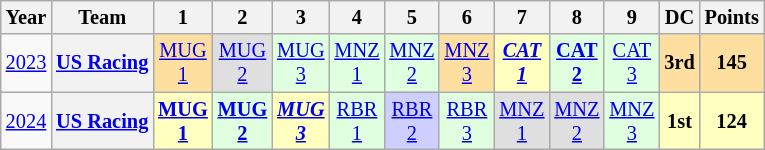<table class="wikitable" style="text-align:center; font-size:85%">
<tr>
<th>Year</th>
<th>Team</th>
<th>1</th>
<th>2</th>
<th>3</th>
<th>4</th>
<th>5</th>
<th>6</th>
<th>7</th>
<th>8</th>
<th>9</th>
<th>DC</th>
<th>Points</th>
</tr>
<tr>
<td><a href='#'>2023</a></td>
<th><a href='#'>US Racing</a></th>
<td style="background:#FFDF9F;"><a href='#'>MUG<br>1</a><br></td>
<td style="background:#DFDFDF;"><a href='#'>MUG<br>2</a><br></td>
<td style="background:#DFFFDF;"><a href='#'>MUG<br>3</a><br></td>
<td style="background:#DFFFDF;"><a href='#'>MNZ<br>1</a><br></td>
<td style="background:#DFFFDF;"><a href='#'>MNZ<br>2</a><br></td>
<td style="background:#FFDF9F;"><a href='#'>MNZ<br>3</a><br></td>
<td style="background:#FFFFBF;"><strong><em><a href='#'>CAT<br>1</a></em></strong><br></td>
<td style="background:#DFFFDF;"><strong><a href='#'>CAT<br>2</a></strong><br></td>
<td style="background:#DFFFDF;"><a href='#'>CAT<br>3</a><br></td>
<th style="background:#FFDF9F;">3rd</th>
<th style="background:#FFDF9F;">145</th>
</tr>
<tr>
<td><a href='#'>2024</a></td>
<th><a href='#'>US Racing</a></th>
<td style="background:#FFFFBF;"><strong><a href='#'>MUG<br>1</a></strong><br></td>
<td style="background:#DFFFDF;"><strong><a href='#'>MUG<br>2</a></strong><br></td>
<td style="background:#FFFFBF;"><strong><em><a href='#'>MUG<br>3</a></em></strong><br></td>
<td style="background:#DFFFDF;"><a href='#'>RBR<br>1</a><br></td>
<td style="background:#CFCFFF;"><a href='#'>RBR<br>2</a><br></td>
<td style="background:#DFFFDF;"><a href='#'>RBR<br>3</a><br></td>
<td style="background:#DFDFDF;"><a href='#'>MNZ<br>1</a><br></td>
<td style="background:#DFDFDF;"><a href='#'>MNZ<br>2</a><br></td>
<td style="background:#DFFFDF;"><a href='#'>MNZ<br>3</a><br></td>
<th style="background:#FFFFBF;">1st</th>
<th style="background:#FFFFBF;">124</th>
</tr>
</table>
